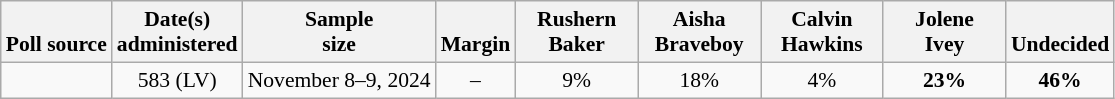<table class="wikitable" style="font-size:90%;text-align:center;">
<tr valign=bottom>
<th>Poll source</th>
<th>Date(s)<br>administered</th>
<th>Sample<br>size</th>
<th>Margin<br></th>
<th style="width:75px;">Rushern<br>Baker</th>
<th style="width:75px;">Aisha<br>Braveboy</th>
<th style="width:75px;">Calvin<br>Hawkins</th>
<th style="width:75px;">Jolene<br>Ivey</th>
<th>Undecided</th>
</tr>
<tr>
<td style="text-align:left;"></td>
<td>583 (LV)</td>
<td>November 8–9, 2024</td>
<td>–</td>
<td>9%</td>
<td>18%</td>
<td>4%</td>
<td><strong>23%</strong></td>
<td><strong>46%</strong></td>
</tr>
</table>
